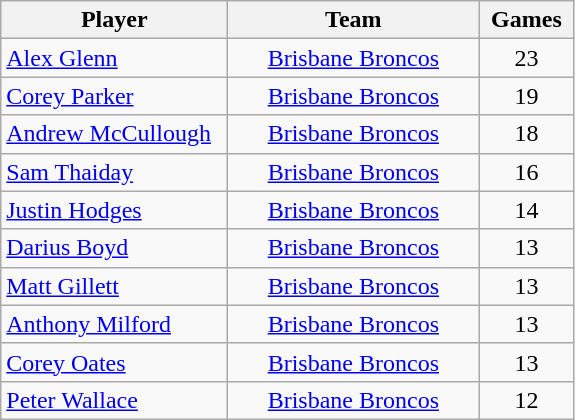<table class="wikitable" style="text-align:center;">
<tr>
<th style="width:9em">Player</th>
<th style="width:10em">Team</th>
<th style="width:3.5em">Games</th>
</tr>
<tr>
<td style="text-align:left;"><a href='#'>Alex Glenn</a></td>
<td> <a href='#'>Brisbane Broncos</a></td>
<td>23</td>
</tr>
<tr>
<td style="text-align:left;"><a href='#'>Corey Parker</a></td>
<td> <a href='#'>Brisbane Broncos</a></td>
<td>19</td>
</tr>
<tr>
<td style="text-align:left;"><a href='#'>Andrew McCullough</a></td>
<td> <a href='#'>Brisbane Broncos</a></td>
<td>18</td>
</tr>
<tr>
<td style="text-align:left;"><a href='#'>Sam Thaiday</a></td>
<td> <a href='#'>Brisbane Broncos</a></td>
<td>16</td>
</tr>
<tr>
<td style="text-align:left;"><a href='#'>Justin Hodges</a></td>
<td> <a href='#'>Brisbane Broncos</a></td>
<td>14</td>
</tr>
<tr>
<td style="text-align:left;"><a href='#'>Darius Boyd</a></td>
<td> <a href='#'>Brisbane Broncos</a></td>
<td>13</td>
</tr>
<tr>
<td style="text-align:left;"><a href='#'>Matt Gillett</a></td>
<td> <a href='#'>Brisbane Broncos</a></td>
<td>13</td>
</tr>
<tr>
<td style="text-align:left;"><a href='#'>Anthony Milford</a></td>
<td> <a href='#'>Brisbane Broncos</a></td>
<td>13</td>
</tr>
<tr>
<td style="text-align:left;"><a href='#'>Corey Oates</a></td>
<td> <a href='#'>Brisbane Broncos</a></td>
<td>13</td>
</tr>
<tr>
<td style="text-align:left;"><a href='#'>Peter Wallace</a></td>
<td> <a href='#'>Brisbane Broncos</a></td>
<td>12</td>
</tr>
</table>
